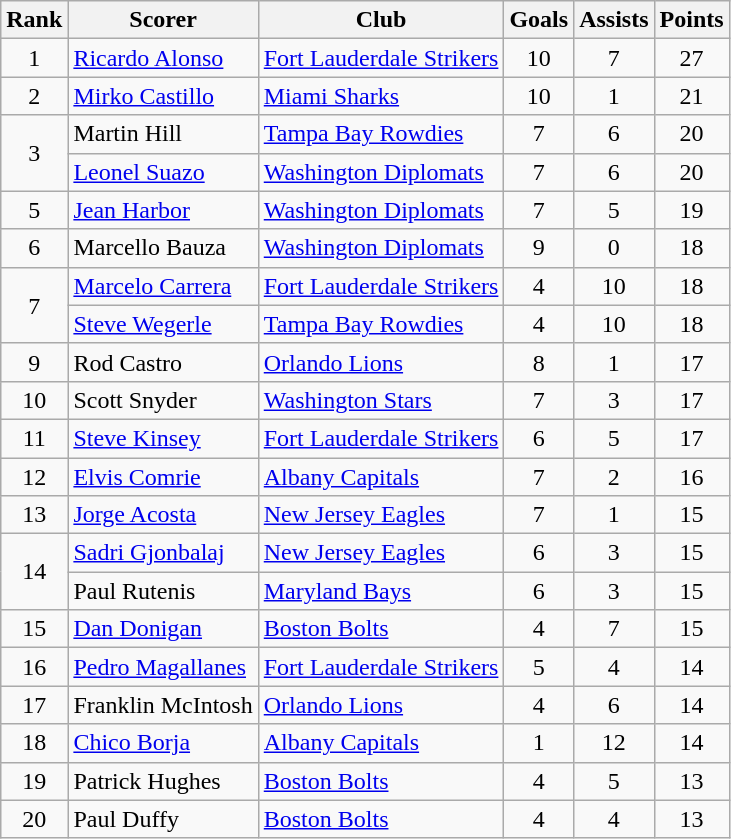<table class="wikitable">
<tr>
<th>Rank</th>
<th>Scorer</th>
<th>Club</th>
<th>Goals</th>
<th>Assists</th>
<th>Points</th>
</tr>
<tr>
<td align=center>1</td>
<td><a href='#'>Ricardo Alonso</a></td>
<td><a href='#'>Fort Lauderdale Strikers</a></td>
<td align=center>10</td>
<td align=center>7</td>
<td align=center>27</td>
</tr>
<tr>
<td align=center>2</td>
<td><a href='#'>Mirko Castillo</a></td>
<td><a href='#'>Miami Sharks</a></td>
<td align=center>10</td>
<td align=center>1</td>
<td align=center>21</td>
</tr>
<tr>
<td rowspan=2 align=center>3</td>
<td>Martin Hill</td>
<td><a href='#'>Tampa Bay Rowdies</a></td>
<td align=center>7</td>
<td align=center>6</td>
<td align=center>20</td>
</tr>
<tr>
<td><a href='#'>Leonel Suazo</a></td>
<td><a href='#'>Washington Diplomats</a></td>
<td align=center>7</td>
<td align=center>6</td>
<td align=center>20</td>
</tr>
<tr>
<td align=center>5</td>
<td><a href='#'>Jean Harbor</a></td>
<td><a href='#'>Washington Diplomats</a></td>
<td align=center>7</td>
<td align=center>5</td>
<td align=center>19</td>
</tr>
<tr>
<td align=center>6</td>
<td>Marcello Bauza</td>
<td><a href='#'>Washington Diplomats</a></td>
<td align=center>9</td>
<td align=center>0</td>
<td align=center>18</td>
</tr>
<tr>
<td rowspan=2 align=center>7</td>
<td><a href='#'>Marcelo Carrera</a></td>
<td><a href='#'>Fort Lauderdale Strikers</a></td>
<td align=center>4</td>
<td align=center>10</td>
<td align=center>18</td>
</tr>
<tr>
<td><a href='#'>Steve Wegerle</a></td>
<td><a href='#'>Tampa Bay Rowdies</a></td>
<td align=center>4</td>
<td align=center>10</td>
<td align=center>18</td>
</tr>
<tr>
<td align=center>9</td>
<td>Rod Castro</td>
<td><a href='#'>Orlando Lions</a></td>
<td align=center>8</td>
<td align=center>1</td>
<td align=center>17</td>
</tr>
<tr>
<td align=center>10</td>
<td>Scott Snyder</td>
<td><a href='#'>Washington Stars</a></td>
<td align=center>7</td>
<td align=center>3</td>
<td align=center>17</td>
</tr>
<tr>
<td align=center>11</td>
<td><a href='#'>Steve Kinsey</a></td>
<td><a href='#'>Fort Lauderdale Strikers</a></td>
<td align=center>6</td>
<td align=center>5</td>
<td align=center>17</td>
</tr>
<tr>
<td align=center>12</td>
<td><a href='#'>Elvis Comrie</a></td>
<td><a href='#'>Albany Capitals</a></td>
<td align=center>7</td>
<td align=center>2</td>
<td align=center>16</td>
</tr>
<tr>
<td align=center>13</td>
<td><a href='#'>Jorge Acosta</a></td>
<td><a href='#'>New Jersey Eagles</a></td>
<td align=center>7</td>
<td align=center>1</td>
<td align=center>15</td>
</tr>
<tr>
<td rowspan=2 align=center>14</td>
<td><a href='#'>Sadri Gjonbalaj</a></td>
<td><a href='#'>New Jersey Eagles</a></td>
<td align=center>6</td>
<td align=center>3</td>
<td align=center>15</td>
</tr>
<tr>
<td>Paul Rutenis</td>
<td><a href='#'>Maryland Bays</a></td>
<td align=center>6</td>
<td align=center>3</td>
<td align=center>15</td>
</tr>
<tr>
<td align=center>15</td>
<td><a href='#'>Dan Donigan</a></td>
<td><a href='#'>Boston Bolts</a></td>
<td align=center>4</td>
<td align=center>7</td>
<td align=center>15</td>
</tr>
<tr>
<td align=center>16</td>
<td><a href='#'>Pedro Magallanes</a></td>
<td><a href='#'>Fort Lauderdale Strikers</a></td>
<td align=center>5</td>
<td align=center>4</td>
<td align=center>14</td>
</tr>
<tr>
<td align=center>17</td>
<td>Franklin McIntosh</td>
<td><a href='#'>Orlando Lions</a></td>
<td align=center>4</td>
<td align=center>6</td>
<td align=center>14</td>
</tr>
<tr>
<td align=center>18</td>
<td><a href='#'>Chico Borja</a></td>
<td><a href='#'>Albany Capitals</a></td>
<td align=center>1</td>
<td align=center>12</td>
<td align=center>14</td>
</tr>
<tr>
<td align=center>19</td>
<td>Patrick Hughes</td>
<td><a href='#'>Boston Bolts</a></td>
<td align=center>4</td>
<td align=center>5</td>
<td align=center>13</td>
</tr>
<tr>
<td align=center>20</td>
<td>Paul Duffy</td>
<td><a href='#'>Boston Bolts</a></td>
<td align=center>4</td>
<td align=center>4</td>
<td align=center>13</td>
</tr>
</table>
